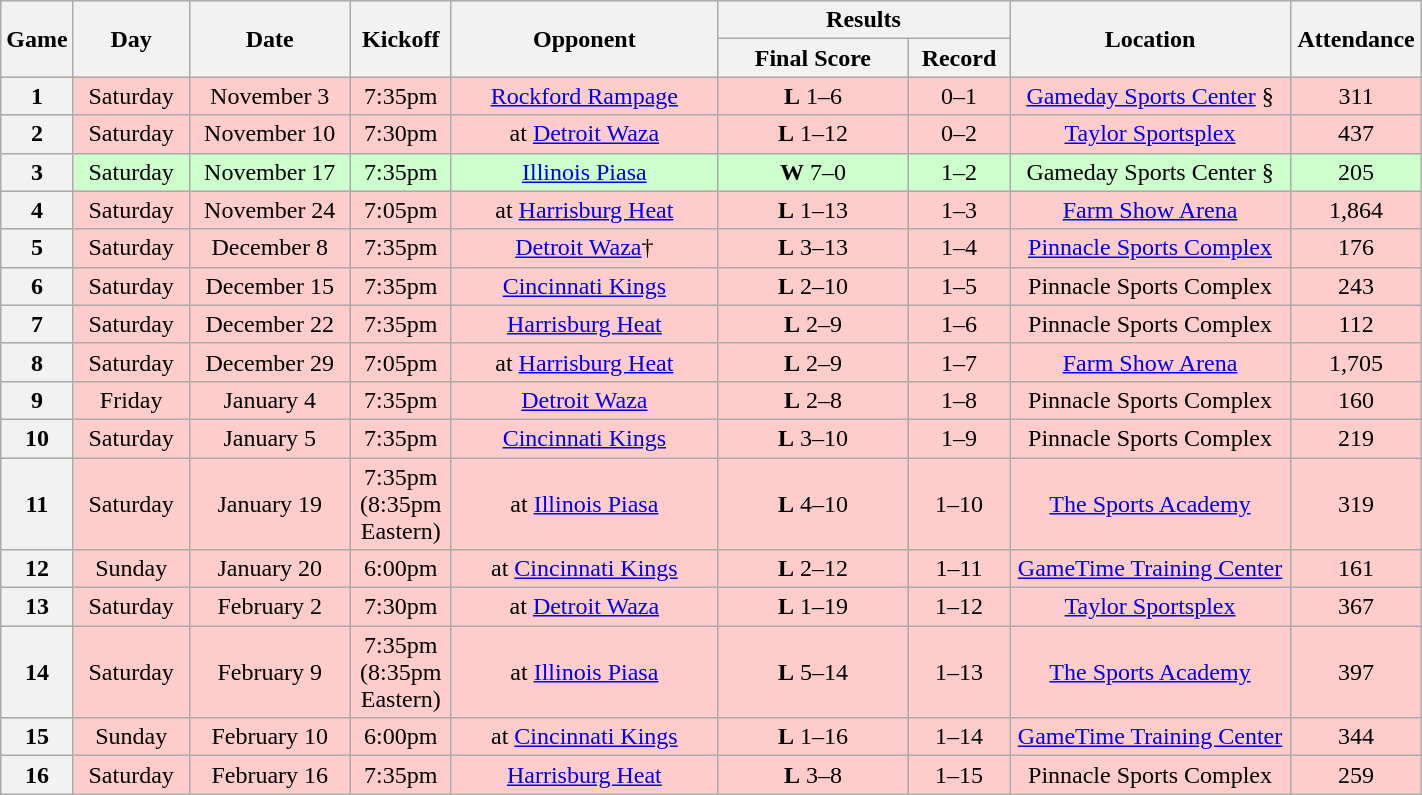<table class="wikitable">
<tr>
<th rowspan="2" width="40">Game</th>
<th rowspan="2" width="70">Day</th>
<th rowspan="2" width="100">Date</th>
<th rowspan="2" width="60">Kickoff</th>
<th rowspan="2" width="170">Opponent</th>
<th colspan="2" width="180">Results</th>
<th rowspan="2" width="180">Location</th>
<th rowspan="2" width="80">Attendance</th>
</tr>
<tr>
<th width="120">Final Score</th>
<th width="60">Record</th>
</tr>
<tr align="center" bgcolor="#FFCCCC">
<th>1</th>
<td>Saturday</td>
<td>November 3</td>
<td>7:35pm</td>
<td><a href='#'>Rockford Rampage</a></td>
<td><strong>L</strong> 1–6</td>
<td>0–1</td>
<td><a href='#'>Gameday Sports Center</a> §</td>
<td>311</td>
</tr>
<tr align="center" bgcolor="#FFCCCC">
<th>2</th>
<td>Saturday</td>
<td>November 10</td>
<td>7:30pm</td>
<td>at <a href='#'>Detroit Waza</a></td>
<td><strong>L</strong> 1–12</td>
<td>0–2</td>
<td><a href='#'>Taylor Sportsplex</a></td>
<td>437</td>
</tr>
<tr align="center" bgcolor="#CCFFCC">
<th>3</th>
<td>Saturday</td>
<td>November 17</td>
<td>7:35pm</td>
<td><a href='#'>Illinois Piasa</a></td>
<td><strong>W</strong> 7–0</td>
<td>1–2</td>
<td>Gameday Sports Center §</td>
<td>205</td>
</tr>
<tr align="center" bgcolor="#FFCCCC">
<th>4</th>
<td>Saturday</td>
<td>November 24</td>
<td>7:05pm</td>
<td>at <a href='#'>Harrisburg Heat</a></td>
<td><strong>L</strong> 1–13</td>
<td>1–3</td>
<td><a href='#'>Farm Show Arena</a></td>
<td>1,864</td>
</tr>
<tr align="center" bgcolor="#FFCCCC">
<th>5</th>
<td>Saturday</td>
<td>December 8</td>
<td>7:35pm</td>
<td><a href='#'>Detroit Waza</a>†</td>
<td><strong>L</strong> 3–13</td>
<td>1–4</td>
<td><a href='#'>Pinnacle Sports Complex</a></td>
<td>176</td>
</tr>
<tr align="center" bgcolor="#FFCCCC">
<th>6</th>
<td>Saturday</td>
<td>December 15</td>
<td>7:35pm</td>
<td><a href='#'>Cincinnati Kings</a></td>
<td><strong>L</strong> 2–10</td>
<td>1–5</td>
<td>Pinnacle Sports Complex</td>
<td>243</td>
</tr>
<tr align="center" bgcolor="#FFCCCC">
<th>7</th>
<td>Saturday</td>
<td>December 22</td>
<td>7:35pm</td>
<td><a href='#'>Harrisburg Heat</a></td>
<td><strong>L</strong> 2–9</td>
<td>1–6</td>
<td>Pinnacle Sports Complex</td>
<td>112</td>
</tr>
<tr align="center" bgcolor="#FFCCCC">
<th>8</th>
<td>Saturday</td>
<td>December 29</td>
<td>7:05pm</td>
<td>at <a href='#'>Harrisburg Heat</a></td>
<td><strong>L</strong> 2–9</td>
<td>1–7</td>
<td><a href='#'>Farm Show Arena</a></td>
<td>1,705</td>
</tr>
<tr align="center" bgcolor="#FFCCCC">
<th>9</th>
<td>Friday</td>
<td>January 4</td>
<td>7:35pm</td>
<td><a href='#'>Detroit Waza</a></td>
<td><strong>L</strong> 2–8</td>
<td>1–8</td>
<td>Pinnacle Sports Complex</td>
<td>160</td>
</tr>
<tr align="center" bgcolor="#FFCCCC">
<th>10</th>
<td>Saturday</td>
<td>January 5</td>
<td>7:35pm</td>
<td><a href='#'>Cincinnati Kings</a></td>
<td><strong>L</strong> 3–10</td>
<td>1–9</td>
<td>Pinnacle Sports Complex</td>
<td>219</td>
</tr>
<tr align="center" bgcolor="#FFCCCC">
<th>11</th>
<td>Saturday</td>
<td>January 19</td>
<td>7:35pm<br>(8:35pm Eastern)</td>
<td>at <a href='#'>Illinois Piasa</a></td>
<td><strong>L</strong> 4–10</td>
<td>1–10</td>
<td><a href='#'>The Sports Academy</a></td>
<td>319</td>
</tr>
<tr align="center" bgcolor="#FFCCCC">
<th>12</th>
<td>Sunday</td>
<td>January 20</td>
<td>6:00pm</td>
<td>at <a href='#'>Cincinnati Kings</a></td>
<td><strong>L</strong> 2–12</td>
<td>1–11</td>
<td><a href='#'>GameTime Training Center</a></td>
<td>161</td>
</tr>
<tr align="center" bgcolor="#FFCCCC">
<th>13</th>
<td>Saturday</td>
<td>February 2</td>
<td>7:30pm</td>
<td>at <a href='#'>Detroit Waza</a></td>
<td><strong>L</strong> 1–19</td>
<td>1–12</td>
<td><a href='#'>Taylor Sportsplex</a></td>
<td>367</td>
</tr>
<tr align="center" bgcolor="#FFCCCC">
<th>14</th>
<td>Saturday</td>
<td>February 9</td>
<td>7:35pm<br>(8:35pm Eastern)</td>
<td>at <a href='#'>Illinois Piasa</a></td>
<td><strong>L</strong> 5–14</td>
<td>1–13</td>
<td><a href='#'>The Sports Academy</a></td>
<td>397</td>
</tr>
<tr align="center" bgcolor="#FFCCCC">
<th>15</th>
<td>Sunday</td>
<td>February 10</td>
<td>6:00pm</td>
<td>at <a href='#'>Cincinnati Kings</a></td>
<td><strong>L</strong> 1–16</td>
<td>1–14</td>
<td><a href='#'>GameTime Training Center</a></td>
<td>344</td>
</tr>
<tr align="center" bgcolor="#FFCCCC">
<th>16</th>
<td>Saturday</td>
<td>February 16</td>
<td>7:35pm</td>
<td><a href='#'>Harrisburg Heat</a></td>
<td><strong>L</strong> 3–8</td>
<td>1–15</td>
<td>Pinnacle Sports Complex</td>
<td>259</td>
</tr>
</table>
